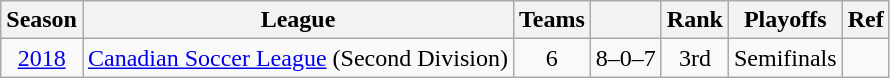<table class="wikitable" style="text-align: center;">
<tr>
<th>Season</th>
<th>League</th>
<th>Teams</th>
<th></th>
<th>Rank</th>
<th>Playoffs</th>
<th>Ref</th>
</tr>
<tr>
<td><a href='#'>2018</a></td>
<td><a href='#'>Canadian Soccer League</a> (Second Division)</td>
<td>6</td>
<td>8–0–7</td>
<td>3rd</td>
<td>Semifinals</td>
<td></td>
</tr>
</table>
